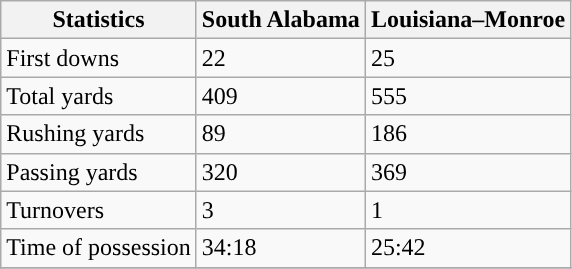<table class="wikitable">
<tr>
<th>Statistics</th>
<th>South Alabama</th>
<th>Louisiana–Monroe</th>
</tr>
<tr>
<td>First downs</td>
<td>22</td>
<td>25</td>
</tr>
<tr>
<td>Total yards</td>
<td>409</td>
<td>555</td>
</tr>
<tr>
<td>Rushing yards</td>
<td>89</td>
<td>186</td>
</tr>
<tr>
<td>Passing yards</td>
<td>320</td>
<td>369</td>
</tr>
<tr>
<td>Turnovers</td>
<td>3</td>
<td>1</td>
</tr>
<tr>
<td>Time of possession</td>
<td>34:18</td>
<td>25:42</td>
</tr>
<tr>
</tr>
</table>
